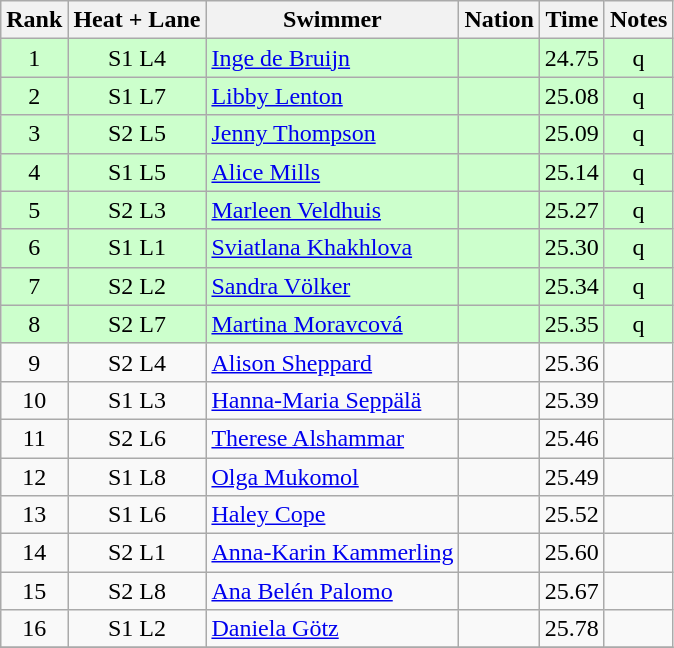<table class="wikitable sortable" style="text-align:center">
<tr>
<th>Rank</th>
<th>Heat + Lane</th>
<th>Swimmer</th>
<th>Nation</th>
<th>Time</th>
<th>Notes</th>
</tr>
<tr bgcolor=ccffcc>
<td>1</td>
<td>S1 L4</td>
<td align=left><a href='#'>Inge de Bruijn</a></td>
<td align=left></td>
<td>24.75</td>
<td>q</td>
</tr>
<tr bgcolor=ccffcc>
<td>2</td>
<td>S1 L7</td>
<td align=left><a href='#'>Libby Lenton</a></td>
<td align=left></td>
<td>25.08</td>
<td>q</td>
</tr>
<tr bgcolor=ccffcc>
<td>3</td>
<td>S2 L5</td>
<td align=left><a href='#'>Jenny Thompson</a></td>
<td align=left></td>
<td>25.09</td>
<td>q</td>
</tr>
<tr bgcolor=ccffcc>
<td>4</td>
<td>S1 L5</td>
<td align=left><a href='#'>Alice Mills</a></td>
<td align=left></td>
<td>25.14</td>
<td>q</td>
</tr>
<tr bgcolor=ccffcc>
<td>5</td>
<td>S2 L3</td>
<td align=left><a href='#'>Marleen Veldhuis</a></td>
<td align=left></td>
<td>25.27</td>
<td>q</td>
</tr>
<tr bgcolor=ccffcc>
<td>6</td>
<td>S1 L1</td>
<td align=left><a href='#'>Sviatlana Khakhlova</a></td>
<td align=left></td>
<td>25.30</td>
<td>q</td>
</tr>
<tr bgcolor=ccffcc>
<td>7</td>
<td>S2 L2</td>
<td align=left><a href='#'>Sandra Völker</a></td>
<td align=left></td>
<td>25.34</td>
<td>q</td>
</tr>
<tr bgcolor=ccffcc>
<td>8</td>
<td>S2 L7</td>
<td align=left><a href='#'>Martina Moravcová</a></td>
<td align=left></td>
<td>25.35</td>
<td>q</td>
</tr>
<tr>
<td>9</td>
<td>S2 L4</td>
<td align=left><a href='#'>Alison Sheppard</a></td>
<td align=left></td>
<td>25.36</td>
<td></td>
</tr>
<tr>
<td>10</td>
<td>S1 L3</td>
<td align=left><a href='#'>Hanna-Maria Seppälä</a></td>
<td align=left></td>
<td>25.39</td>
<td></td>
</tr>
<tr>
<td>11</td>
<td>S2 L6</td>
<td align=left><a href='#'>Therese Alshammar</a></td>
<td align=left></td>
<td>25.46</td>
<td></td>
</tr>
<tr>
<td>12</td>
<td>S1 L8</td>
<td align=left><a href='#'>Olga Mukomol</a></td>
<td align=left></td>
<td>25.49</td>
<td></td>
</tr>
<tr>
<td>13</td>
<td>S1 L6</td>
<td align=left><a href='#'>Haley Cope</a></td>
<td align=left></td>
<td>25.52</td>
<td></td>
</tr>
<tr>
<td>14</td>
<td>S2 L1</td>
<td align=left><a href='#'>Anna-Karin Kammerling</a></td>
<td align=left></td>
<td>25.60</td>
<td></td>
</tr>
<tr>
<td>15</td>
<td>S2 L8</td>
<td align=left><a href='#'>Ana Belén Palomo</a></td>
<td align=left></td>
<td>25.67</td>
<td></td>
</tr>
<tr>
<td>16</td>
<td>S1 L2</td>
<td align=left><a href='#'>Daniela Götz</a></td>
<td align=left></td>
<td>25.78</td>
<td></td>
</tr>
<tr>
</tr>
</table>
